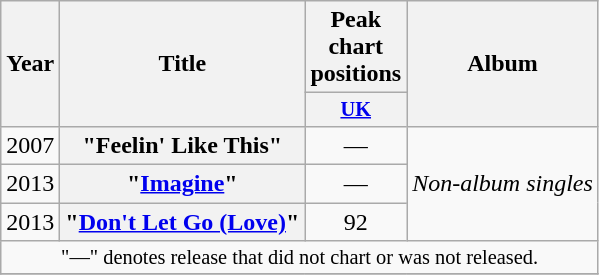<table class="wikitable plainrowheaders" style="text-align:center;">
<tr>
<th scope="col" rowspan="2">Year</th>
<th scope="col" rowspan="2">Title</th>
<th scope="col" colspan="1">Peak chart positions</th>
<th scope="col" rowspan="2">Album</th>
</tr>
<tr>
<th scope="col" style="width:3em;font-size:85%;"><a href='#'>UK</a><br></th>
</tr>
<tr>
<td>2007</td>
<th scope="row">"Feelin' Like This"</th>
<td>—</td>
<td rowspan="3"><em>Non-album singles</em></td>
</tr>
<tr>
<td>2013</td>
<th scope="row">"<a href='#'>Imagine</a>"</th>
<td>—</td>
</tr>
<tr>
<td>2013</td>
<th scope="row">"<a href='#'>Don't Let Go (Love)</a>"</th>
<td>92</td>
</tr>
<tr>
<td colspan="18" style="font-size:85%">"—" denotes release that did not chart or was not released.</td>
</tr>
<tr>
</tr>
</table>
